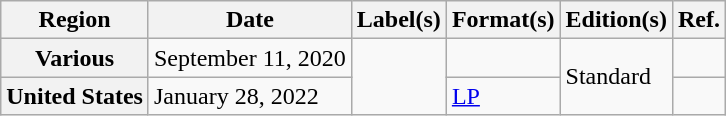<table class="wikitable plainrowheaders">
<tr>
<th scope="col">Region</th>
<th scope="col">Date</th>
<th scope="col">Label(s)</th>
<th scope="col">Format(s)</th>
<th scope="col">Edition(s)</th>
<th scope="col">Ref.</th>
</tr>
<tr>
<th scope="row">Various</th>
<td>September 11, 2020</td>
<td rowspan="2"></td>
<td></td>
<td rowspan="2">Standard</td>
<td style="text-align: center"></td>
</tr>
<tr>
<th scope="row">United States</th>
<td>January 28, 2022</td>
<td><a href='#'>LP</a></td>
<td style="text-align: center"></td>
</tr>
</table>
